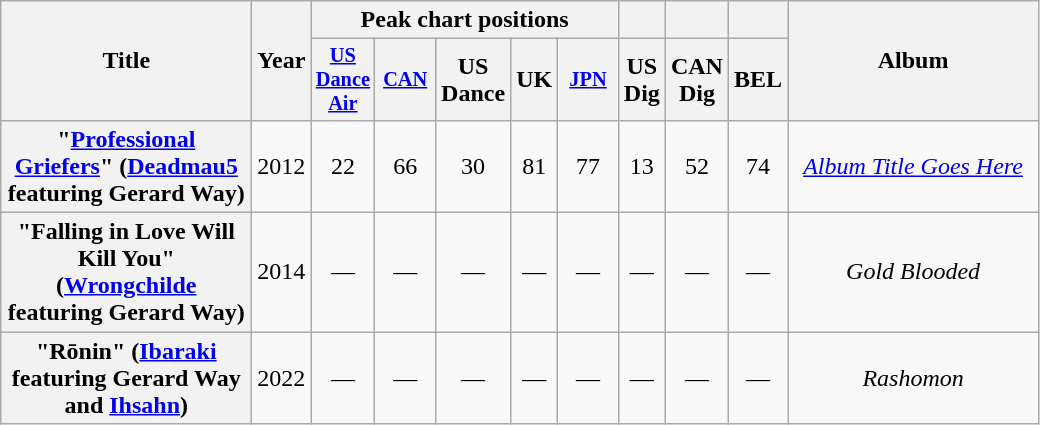<table class="wikitable plainrowheaders" style="text-align: center;" border="1">
<tr>
<th scope="col" rowspan="2" style="width:10em;">Title</th>
<th scope="col" rowspan="2" style="width:1em;">Year</th>
<th colspan="5" scope="col">Peak chart positions</th>
<th></th>
<th></th>
<th></th>
<th scope="col" rowspan="2" style="width:10em;">Album</th>
</tr>
<tr>
<th scope="col" style="width:2.5em;font-size:85%;"><a href='#'>US<br>Dance Air</a><br></th>
<th scope="col" style="width:2.5em;font-size:85%;"><a href='#'>CAN</a><br></th>
<th>US<br>Dance</th>
<th>UK</th>
<th scope="col" style="width:2.5em;font-size:85%;"><a href='#'>JPN</a><br></th>
<th>US<br>Dig</th>
<th>CAN<br>Dig</th>
<th>BEL</th>
</tr>
<tr>
<th scope="row">"<a href='#'>Professional Griefers</a>" (<a href='#'>Deadmau5</a> featuring Gerard Way)</th>
<td rowspan="1">2012</td>
<td>22</td>
<td>66</td>
<td>30</td>
<td>81</td>
<td>77</td>
<td>13</td>
<td>52</td>
<td>74</td>
<td rowspan="1"><em><a href='#'>Album Title Goes Here</a></em></td>
</tr>
<tr>
<th scope="row">"Falling in Love Will Kill You" (<a href='#'>Wrongchilde</a> featuring Gerard Way)</th>
<td rowspan="1">2014</td>
<td>—</td>
<td>—</td>
<td>—</td>
<td>—</td>
<td>—</td>
<td>—</td>
<td>—</td>
<td>—</td>
<td rowspan="1"><em>Gold Blooded</em></td>
</tr>
<tr>
<th scope="row">"Rōnin" (<a href='#'>Ibaraki</a> featuring Gerard Way and <a href='#'>Ihsahn</a>)</th>
<td rowspan="1">2022</td>
<td>—</td>
<td>—</td>
<td>—</td>
<td>—</td>
<td>—</td>
<td>—</td>
<td>—</td>
<td>—</td>
<td><em>Rashomon</em></td>
</tr>
</table>
